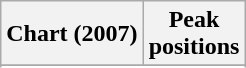<table class="wikitable sortable">
<tr>
<th>Chart (2007)</th>
<th>Peak<br>positions</th>
</tr>
<tr>
</tr>
<tr>
</tr>
<tr>
</tr>
<tr>
</tr>
<tr>
</tr>
</table>
